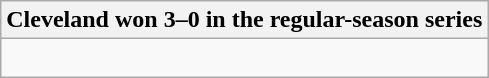<table class="wikitable collapsible collapsed">
<tr>
<th>Cleveland won 3–0 in the regular-season series</th>
</tr>
<tr>
<td><br>

</td>
</tr>
</table>
